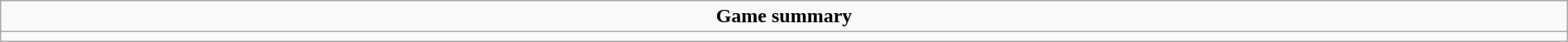<table role="presentation" class="wikitable mw-collapsible autocollapse" width=100%>
<tr>
<td align=center><strong>Game summary</strong></td>
</tr>
<tr>
<td></td>
</tr>
</table>
